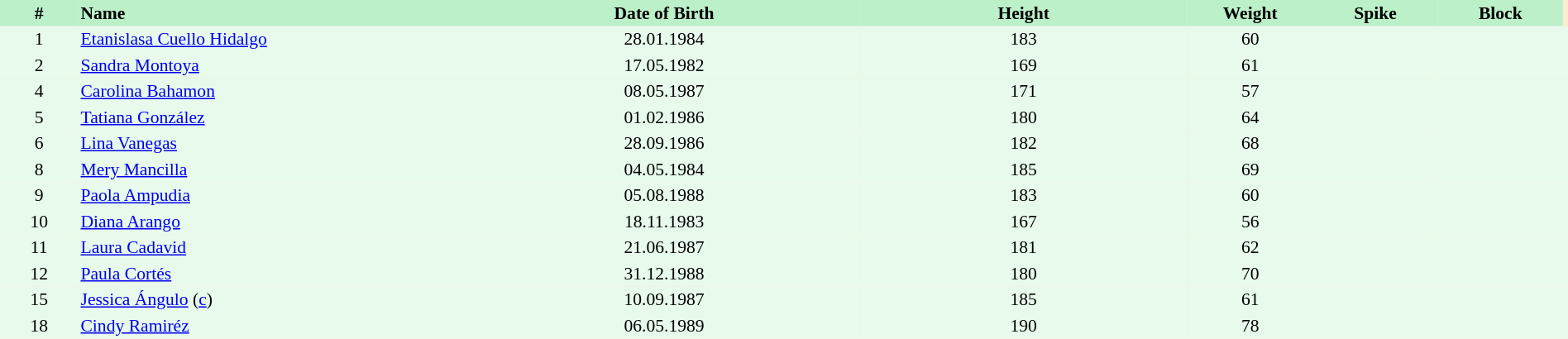<table border=0 cellpadding=2 cellspacing=0  |- bgcolor=#FFECCE style="text-align:center; font-size:90%;" width=100%>
<tr bgcolor=#BBF0C9>
<th width=5%>#</th>
<th width=25% align=left>Name</th>
<th width=25%>Date of Birth</th>
<th width=21%>Height</th>
<th width=8%>Weight</th>
<th width=8%>Spike</th>
<th width=8%>Block</th>
</tr>
<tr bgcolor=#E7FAEC>
<td>1</td>
<td align=left><a href='#'>Etanislasa Cuello Hidalgo</a></td>
<td>28.01.1984</td>
<td>183</td>
<td>60</td>
<td></td>
<td></td>
<td></td>
</tr>
<tr bgcolor=#E7FAEC>
<td>2</td>
<td align=left><a href='#'>Sandra Montoya</a></td>
<td>17.05.1982</td>
<td>169</td>
<td>61</td>
<td></td>
<td></td>
<td></td>
</tr>
<tr bgcolor=#E7FAEC>
<td>4</td>
<td align=left><a href='#'>Carolina Bahamon</a></td>
<td>08.05.1987</td>
<td>171</td>
<td>57</td>
<td></td>
<td></td>
<td></td>
</tr>
<tr bgcolor=#E7FAEC>
<td>5</td>
<td align=left><a href='#'>Tatiana González</a></td>
<td>01.02.1986</td>
<td>180</td>
<td>64</td>
<td></td>
<td></td>
<td></td>
</tr>
<tr bgcolor=#E7FAEC>
<td>6</td>
<td align=left><a href='#'>Lina Vanegas</a></td>
<td>28.09.1986</td>
<td>182</td>
<td>68</td>
<td></td>
<td></td>
<td></td>
</tr>
<tr bgcolor=#E7FAEC>
<td>8</td>
<td align=left><a href='#'>Mery Mancilla</a></td>
<td>04.05.1984</td>
<td>185</td>
<td>69</td>
<td></td>
<td></td>
<td></td>
</tr>
<tr bgcolor=#E7FAEC>
<td>9</td>
<td align=left><a href='#'>Paola Ampudia</a></td>
<td>05.08.1988</td>
<td>183</td>
<td>60</td>
<td></td>
<td></td>
<td></td>
</tr>
<tr bgcolor=#E7FAEC>
<td>10</td>
<td align=left><a href='#'>Diana Arango</a></td>
<td>18.11.1983</td>
<td>167</td>
<td>56</td>
<td></td>
<td></td>
<td></td>
</tr>
<tr bgcolor=#E7FAEC>
<td>11</td>
<td align=left><a href='#'>Laura Cadavid</a></td>
<td>21.06.1987</td>
<td>181</td>
<td>62</td>
<td></td>
<td></td>
<td></td>
</tr>
<tr bgcolor=#E7FAEC>
<td>12</td>
<td align=left><a href='#'>Paula Cortés</a></td>
<td>31.12.1988</td>
<td>180</td>
<td>70</td>
<td></td>
<td></td>
<td></td>
</tr>
<tr bgcolor=#E7FAEC>
<td>15</td>
<td align=left><a href='#'>Jessica Ángulo</a> (<a href='#'>c</a>)</td>
<td>10.09.1987</td>
<td>185</td>
<td>61</td>
<td></td>
<td></td>
<td></td>
</tr>
<tr bgcolor=#E7FAEC>
<td>18</td>
<td align=left><a href='#'>Cindy Ramiréz</a></td>
<td>06.05.1989</td>
<td>190</td>
<td>78</td>
<td></td>
<td></td>
<td></td>
</tr>
</table>
